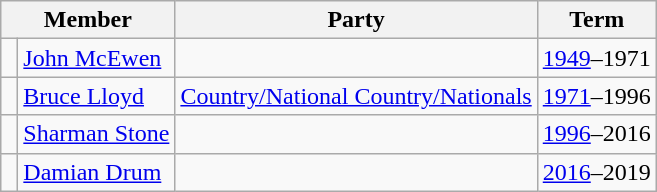<table class="wikitable">
<tr>
<th colspan="2">Member</th>
<th>Party</th>
<th>Term</th>
</tr>
<tr>
<td> </td>
<td><a href='#'>John McEwen</a></td>
<td></td>
<td><a href='#'>1949</a>–1971</td>
</tr>
<tr>
<td> </td>
<td><a href='#'>Bruce Lloyd</a></td>
<td><a href='#'>Country/National Country/Nationals</a></td>
<td><a href='#'>1971</a>–1996</td>
</tr>
<tr>
<td> </td>
<td><a href='#'>Sharman Stone</a></td>
<td></td>
<td><a href='#'>1996</a>–2016</td>
</tr>
<tr>
<td> </td>
<td><a href='#'>Damian Drum</a></td>
<td></td>
<td><a href='#'>2016</a>–2019</td>
</tr>
</table>
